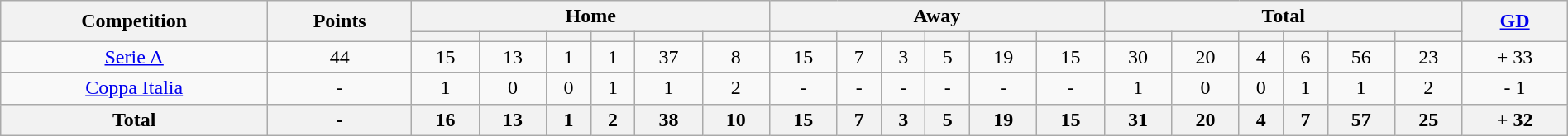<table class="wikitable" style="width:100%;margin:auto;clear:both;text-align:center;">
<tr>
<th rowspan="2">Competition</th>
<th rowspan="2">Points</th>
<th colspan="6">Home</th>
<th colspan="6">Away</th>
<th colspan="6">Total</th>
<th rowspan="2"><a href='#'>GD</a></th>
</tr>
<tr>
<th></th>
<th></th>
<th></th>
<th></th>
<th></th>
<th></th>
<th></th>
<th></th>
<th></th>
<th></th>
<th></th>
<th></th>
<th></th>
<th></th>
<th></th>
<th></th>
<th></th>
<th></th>
</tr>
<tr>
<td><a href='#'>Serie A</a></td>
<td>44</td>
<td>15</td>
<td>13</td>
<td>1</td>
<td>1</td>
<td>37</td>
<td>8</td>
<td>15</td>
<td>7</td>
<td>3</td>
<td>5</td>
<td>19</td>
<td>15</td>
<td>30</td>
<td>20</td>
<td>4</td>
<td>6</td>
<td>56</td>
<td>23</td>
<td>+ 33</td>
</tr>
<tr>
<td><a href='#'>Coppa Italia</a></td>
<td>-</td>
<td>1</td>
<td>0</td>
<td>0</td>
<td>1</td>
<td>1</td>
<td>2</td>
<td>-</td>
<td>-</td>
<td>-</td>
<td>-</td>
<td>-</td>
<td>-</td>
<td>1</td>
<td>0</td>
<td>0</td>
<td>1</td>
<td>1</td>
<td>2</td>
<td>- 1</td>
</tr>
<tr>
<th>Total</th>
<th>-</th>
<th>16</th>
<th>13</th>
<th>1</th>
<th>2</th>
<th>38</th>
<th>10</th>
<th>15</th>
<th>7</th>
<th>3</th>
<th>5</th>
<th>19</th>
<th>15</th>
<th>31</th>
<th>20</th>
<th>4</th>
<th>7</th>
<th>57</th>
<th>25</th>
<th>+ 32</th>
</tr>
</table>
